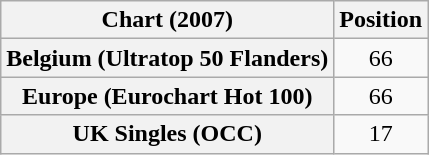<table class="wikitable sortable plainrowheaders" style="text-align:center">
<tr>
<th scope="col">Chart (2007)</th>
<th scope="col">Position</th>
</tr>
<tr>
<th scope="row">Belgium (Ultratop 50 Flanders)</th>
<td>66</td>
</tr>
<tr>
<th scope="row">Europe (Eurochart Hot 100)</th>
<td>66</td>
</tr>
<tr>
<th scope="row">UK Singles (OCC)</th>
<td>17</td>
</tr>
</table>
